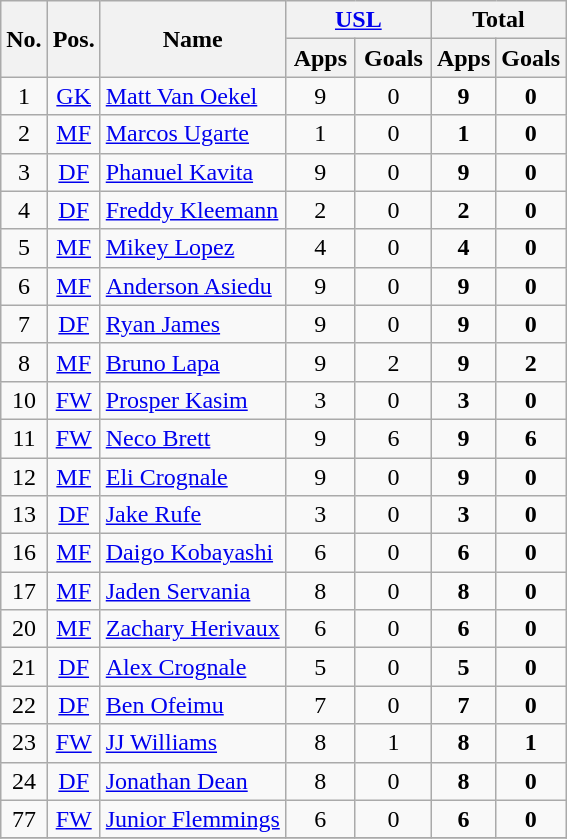<table class="wikitable sortable" style="text-align: center;">
<tr>
<th rowspan=2>No.</th>
<th rowspan=2>Pos.</th>
<th rowspan=2>Name</th>
<th colspan=2 style="width:90px;"><a href='#'>USL</a></th>
<th colspan=2><strong>Total</strong></th>
</tr>
<tr>
<th>Apps</th>
<th>Goals</th>
<th>Apps</th>
<th>Goals</th>
</tr>
<tr>
<td>1</td>
<td><a href='#'>GK</a></td>
<td align=left> <a href='#'>Matt Van Oekel</a></td>
<td>9</td>
<td>0</td>
<td><strong>9</strong></td>
<td><strong>0</strong></td>
</tr>
<tr>
<td>2</td>
<td><a href='#'>MF</a></td>
<td align=left> <a href='#'>Marcos Ugarte</a></td>
<td>1</td>
<td>0</td>
<td><strong>1</strong></td>
<td><strong>0</strong></td>
</tr>
<tr>
<td>3</td>
<td><a href='#'>DF</a></td>
<td align=left> <a href='#'>Phanuel Kavita</a></td>
<td>9</td>
<td>0</td>
<td><strong>9</strong></td>
<td><strong>0</strong></td>
</tr>
<tr>
<td>4</td>
<td><a href='#'>DF</a></td>
<td align=left> <a href='#'>Freddy Kleemann</a></td>
<td>2</td>
<td>0</td>
<td><strong>2</strong></td>
<td><strong>0</strong></td>
</tr>
<tr>
<td>5</td>
<td><a href='#'>MF</a></td>
<td align=left> <a href='#'>Mikey Lopez</a></td>
<td>4</td>
<td>0</td>
<td><strong>4</strong></td>
<td><strong>0</strong></td>
</tr>
<tr>
<td>6</td>
<td><a href='#'>MF</a></td>
<td align=left> <a href='#'>Anderson Asiedu</a></td>
<td>9</td>
<td>0</td>
<td><strong>9</strong></td>
<td><strong>0</strong></td>
</tr>
<tr>
<td>7</td>
<td><a href='#'>DF</a></td>
<td align=left> <a href='#'>Ryan James</a></td>
<td>9</td>
<td>0</td>
<td><strong>9</strong></td>
<td><strong>0</strong></td>
</tr>
<tr>
<td>8</td>
<td><a href='#'>MF</a></td>
<td align=left> <a href='#'>Bruno Lapa</a></td>
<td>9</td>
<td>2</td>
<td><strong>9</strong></td>
<td><strong>2</strong></td>
</tr>
<tr>
<td>10</td>
<td><a href='#'>FW</a></td>
<td align=left> <a href='#'>Prosper Kasim</a></td>
<td>3</td>
<td>0</td>
<td><strong>3</strong></td>
<td><strong>0</strong></td>
</tr>
<tr>
<td>11</td>
<td><a href='#'>FW</a></td>
<td align=left> <a href='#'>Neco Brett</a></td>
<td>9</td>
<td>6</td>
<td><strong>9</strong></td>
<td><strong>6</strong></td>
</tr>
<tr>
<td>12</td>
<td><a href='#'>MF</a></td>
<td align=left> <a href='#'>Eli Crognale</a></td>
<td>9</td>
<td>0</td>
<td><strong>9</strong></td>
<td><strong>0</strong></td>
</tr>
<tr>
<td>13</td>
<td><a href='#'>DF</a></td>
<td align=left> <a href='#'>Jake Rufe</a></td>
<td>3</td>
<td>0</td>
<td><strong>3</strong></td>
<td><strong>0</strong></td>
</tr>
<tr>
<td>16</td>
<td><a href='#'>MF</a></td>
<td align=left> <a href='#'>Daigo Kobayashi</a></td>
<td>6</td>
<td>0</td>
<td><strong>6</strong></td>
<td><strong>0</strong></td>
</tr>
<tr>
<td>17</td>
<td><a href='#'>MF</a></td>
<td align=left> <a href='#'>Jaden Servania</a></td>
<td>8</td>
<td>0</td>
<td><strong>8</strong></td>
<td><strong>0</strong></td>
</tr>
<tr>
<td>20</td>
<td><a href='#'>MF</a></td>
<td align=left> <a href='#'>Zachary Herivaux</a></td>
<td>6</td>
<td>0</td>
<td><strong>6</strong></td>
<td><strong>0</strong></td>
</tr>
<tr>
<td>21</td>
<td><a href='#'>DF</a></td>
<td align=left> <a href='#'>Alex Crognale</a></td>
<td>5</td>
<td>0</td>
<td><strong>5</strong></td>
<td><strong>0</strong></td>
</tr>
<tr>
<td>22</td>
<td><a href='#'>DF</a></td>
<td align=left> <a href='#'>Ben Ofeimu</a></td>
<td>7</td>
<td>0</td>
<td><strong>7</strong></td>
<td><strong>0</strong></td>
</tr>
<tr>
<td>23</td>
<td><a href='#'>FW</a></td>
<td align=left> <a href='#'>JJ Williams</a></td>
<td>8</td>
<td>1</td>
<td><strong>8</strong></td>
<td><strong>1</strong></td>
</tr>
<tr>
<td>24</td>
<td><a href='#'>DF</a></td>
<td align=left> <a href='#'>Jonathan Dean</a></td>
<td>8</td>
<td>0</td>
<td><strong>8</strong></td>
<td><strong>0</strong></td>
</tr>
<tr>
<td>77</td>
<td><a href='#'>FW</a></td>
<td align=left> <a href='#'>Junior Flemmings</a></td>
<td>6</td>
<td>0</td>
<td><strong>6</strong></td>
<td><strong>0</strong></td>
</tr>
<tr>
</tr>
</table>
